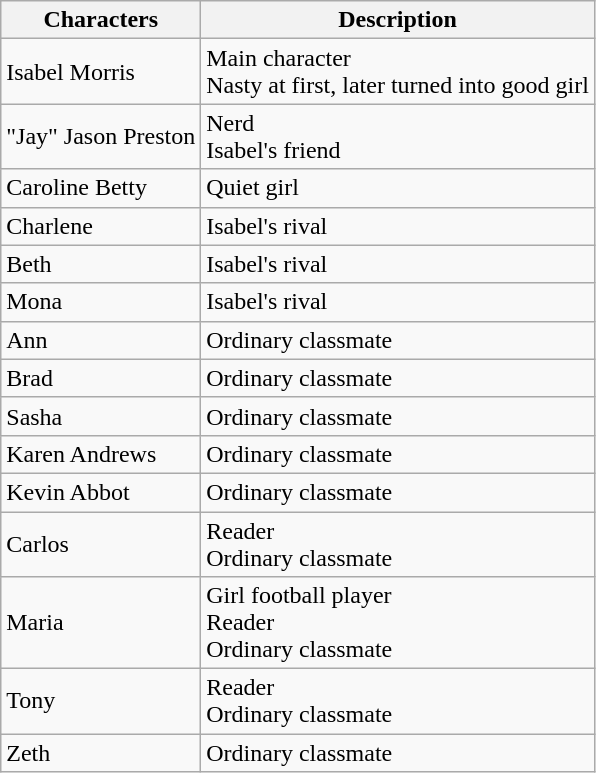<table class="wikitable">
<tr>
<th>Characters</th>
<th>Description</th>
</tr>
<tr>
<td>Isabel Morris</td>
<td>Main character <br> Nasty at first, later turned into good girl</td>
</tr>
<tr>
<td>"Jay" Jason Preston</td>
<td>Nerd <br> Isabel's friend</td>
</tr>
<tr>
<td>Caroline Betty</td>
<td>Quiet girl</td>
</tr>
<tr>
<td>Charlene</td>
<td>Isabel's rival</td>
</tr>
<tr>
<td>Beth</td>
<td>Isabel's rival</td>
</tr>
<tr>
<td>Mona</td>
<td>Isabel's rival</td>
</tr>
<tr>
<td>Ann</td>
<td>Ordinary classmate</td>
</tr>
<tr>
<td>Brad</td>
<td>Ordinary classmate</td>
</tr>
<tr>
<td>Sasha</td>
<td>Ordinary classmate</td>
</tr>
<tr>
<td>Karen Andrews</td>
<td>Ordinary classmate</td>
</tr>
<tr>
<td>Kevin Abbot</td>
<td>Ordinary classmate</td>
</tr>
<tr>
<td>Carlos</td>
<td>Reader <br> Ordinary classmate</td>
</tr>
<tr>
<td>Maria</td>
<td>Girl football player <br> Reader <br> Ordinary classmate</td>
</tr>
<tr>
<td>Tony</td>
<td>Reader <br> Ordinary classmate</td>
</tr>
<tr>
<td>Zeth</td>
<td>Ordinary classmate</td>
</tr>
</table>
